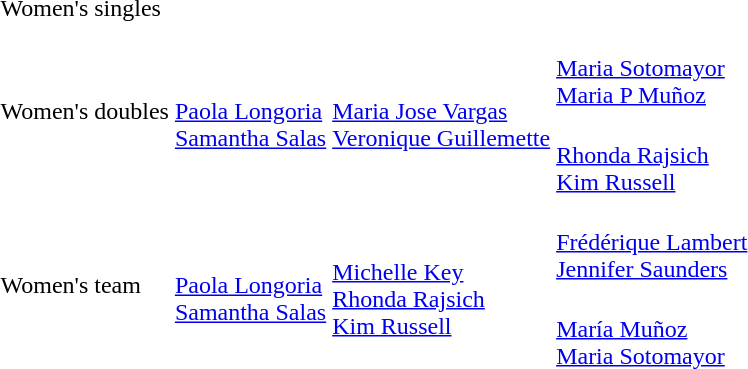<table>
<tr>
<td rowspan=2>Women's singles<br></td>
<td rowspan=2></td>
<td rowspan=2></td>
<td></td>
</tr>
<tr>
<td></td>
</tr>
<tr>
<td rowspan=2>Women's doubles<br></td>
<td rowspan=2><br><a href='#'>Paola Longoria</a><br><a href='#'>Samantha Salas</a></td>
<td rowspan=2><br><a href='#'>Maria Jose Vargas</a><br><a href='#'>Veronique Guillemette</a></td>
<td><br><a href='#'>Maria Sotomayor</a><br><a href='#'>Maria P Muñoz</a></td>
</tr>
<tr>
<td><br><a href='#'>Rhonda Rajsich</a><br><a href='#'>Kim Russell</a></td>
</tr>
<tr>
<td rowspan=2>Women's team<br></td>
<td rowspan=2><br><a href='#'>Paola Longoria</a><br><a href='#'>Samantha Salas</a></td>
<td rowspan=2><br><a href='#'>Michelle Key</a><br><a href='#'>Rhonda Rajsich</a><br><a href='#'>Kim Russell</a></td>
<td><br><a href='#'>Frédérique Lambert</a> <br><a href='#'>Jennifer Saunders</a></td>
</tr>
<tr>
<td><br><a href='#'>María Muñoz</a> <br><a href='#'>Maria Sotomayor</a></td>
</tr>
</table>
